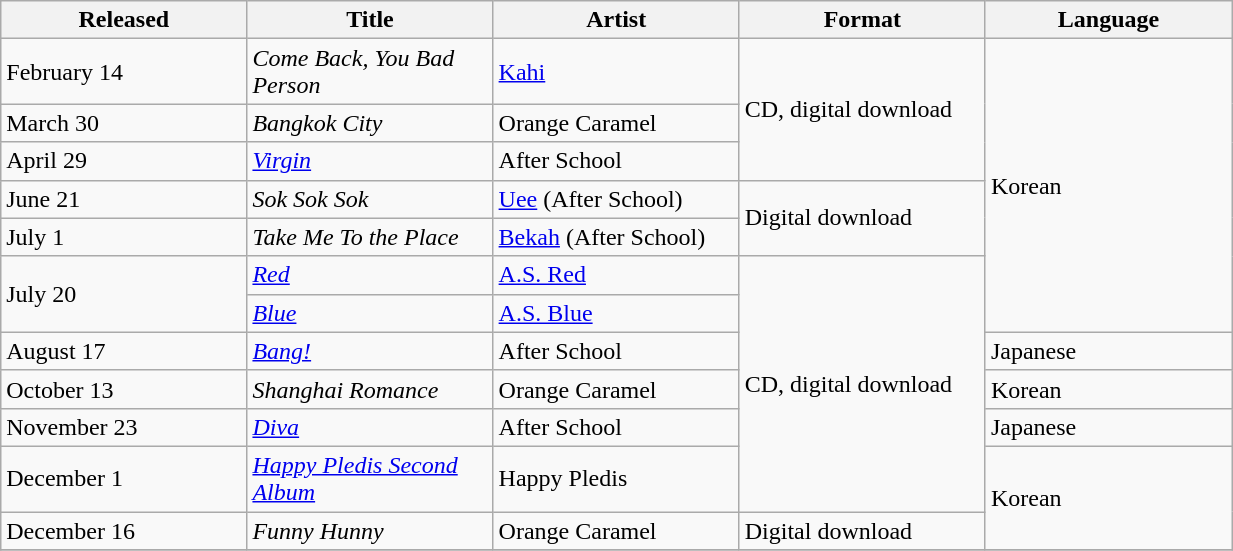<table class="wikitable sortable" align="left center" style="width:65%;">
<tr>
<th style="width:20%;">Released</th>
<th style="width:20%;">Title</th>
<th style="width:20%;">Artist</th>
<th style="width:20%;">Format</th>
<th style="width:20%;">Language</th>
</tr>
<tr>
<td>February 14</td>
<td><em>Come Back, You Bad Person</em></td>
<td><a href='#'>Kahi</a></td>
<td rowspan="3">CD, digital download</td>
<td rowspan="7">Korean</td>
</tr>
<tr>
<td>March 30</td>
<td><em>Bangkok City</em></td>
<td>Orange Caramel</td>
</tr>
<tr>
<td>April 29</td>
<td><em><a href='#'>Virgin</a></em></td>
<td>After School</td>
</tr>
<tr>
<td>June 21</td>
<td><em>Sok Sok Sok</em></td>
<td><a href='#'>Uee</a> (After School)</td>
<td rowspan="2">Digital download</td>
</tr>
<tr>
<td>July 1</td>
<td><em>Take Me To the Place</em></td>
<td><a href='#'>Bekah</a> (After School)</td>
</tr>
<tr>
<td rowspan="2">July 20</td>
<td><em><a href='#'>Red</a></em></td>
<td><a href='#'>A.S. Red</a></td>
<td rowspan="6">CD, digital download</td>
</tr>
<tr>
<td><em><a href='#'>Blue</a></em></td>
<td><a href='#'>A.S. Blue</a></td>
</tr>
<tr>
<td>August 17</td>
<td><em><a href='#'>Bang!</a></em></td>
<td>After School</td>
<td>Japanese</td>
</tr>
<tr>
<td>October 13</td>
<td><em>Shanghai Romance</em></td>
<td>Orange Caramel</td>
<td>Korean</td>
</tr>
<tr>
<td>November 23</td>
<td><em><a href='#'>Diva</a></em></td>
<td>After School</td>
<td>Japanese</td>
</tr>
<tr>
<td>December 1</td>
<td><em><a href='#'>Happy Pledis Second Album</a></em></td>
<td>Happy Pledis</td>
<td rowspan="2">Korean</td>
</tr>
<tr>
<td>December 16</td>
<td><em>Funny Hunny</em></td>
<td>Orange Caramel</td>
<td>Digital download</td>
</tr>
<tr>
</tr>
</table>
